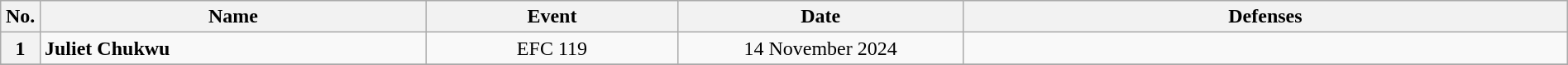<table class="wikitable" width=100%>
<tr>
<th width=1%>No.</th>
<th width=23%>Name</th>
<th width=15%>Event</th>
<th width=17%>Date</th>
<th width=36%>Defenses</th>
</tr>
<tr>
<th>1</th>
<td align=left> <strong>Juliet Chukwu</strong><br></td>
<td align=center>EFC 119<br></td>
<td align=center>14 November 2024</td>
<td></td>
</tr>
<tr>
</tr>
</table>
